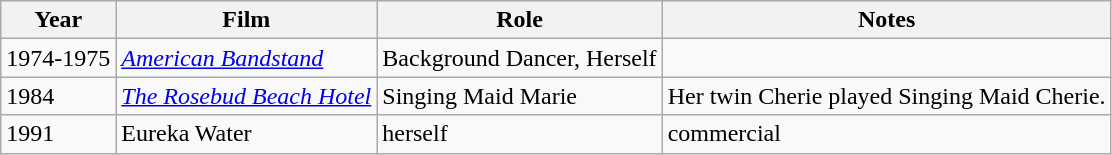<table class="wikitable">
<tr>
<th>Year</th>
<th>Film</th>
<th>Role</th>
<th>Notes</th>
</tr>
<tr>
<td>1974-1975</td>
<td><em><a href='#'>American Bandstand</a></em></td>
<td>Background Dancer, Herself</td>
<td></td>
</tr>
<tr>
<td>1984</td>
<td><em><a href='#'>The Rosebud Beach Hotel</a></em></td>
<td>Singing Maid Marie</td>
<td>Her twin Cherie played Singing Maid Cherie.</td>
</tr>
<tr>
<td>1991</td>
<td>Eureka Water</td>
<td>herself</td>
<td>commercial</td>
</tr>
</table>
